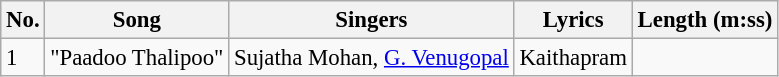<table class="wikitable" style="font-size:95%;">
<tr>
<th>No.</th>
<th>Song</th>
<th>Singers</th>
<th>Lyrics</th>
<th>Length (m:ss)</th>
</tr>
<tr>
<td>1</td>
<td>"Paadoo Thalipoo"</td>
<td>Sujatha Mohan, <a href='#'>G. Venugopal</a></td>
<td>Kaithapram</td>
<td></td>
</tr>
</table>
